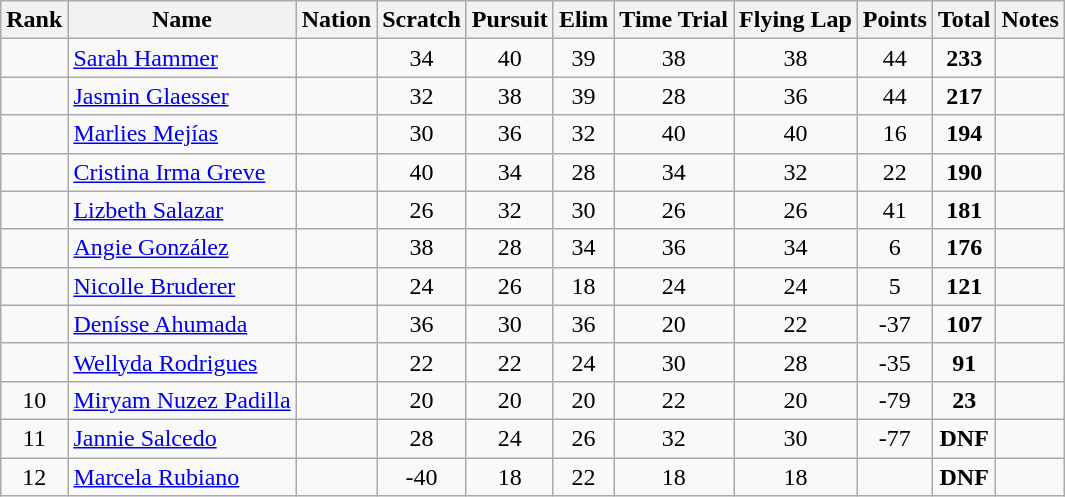<table class="wikitable sortable" style="text-align:center">
<tr>
<th>Rank</th>
<th>Name</th>
<th>Nation</th>
<th>Scratch</th>
<th>Pursuit</th>
<th>Elim</th>
<th>Time Trial</th>
<th>Flying Lap</th>
<th>Points</th>
<th>Total</th>
<th>Notes</th>
</tr>
<tr>
<td></td>
<td align=left><a href='#'>Sarah Hammer</a></td>
<td align=left></td>
<td>34</td>
<td>40</td>
<td>39</td>
<td>38</td>
<td>38</td>
<td>44</td>
<td><strong>233</strong></td>
<td></td>
</tr>
<tr>
<td></td>
<td align=left><a href='#'>Jasmin Glaesser</a></td>
<td align=left></td>
<td>32</td>
<td>38</td>
<td>39</td>
<td>28</td>
<td>36</td>
<td>44</td>
<td><strong>217</strong></td>
<td></td>
</tr>
<tr>
<td></td>
<td align=left><a href='#'>Marlies Mejías</a></td>
<td align=left></td>
<td>30</td>
<td>36</td>
<td>32</td>
<td>40</td>
<td>40</td>
<td>16</td>
<td><strong>194</strong></td>
<td></td>
</tr>
<tr>
<td></td>
<td align=left><a href='#'>Cristina Irma Greve</a></td>
<td align=left></td>
<td>40</td>
<td>34</td>
<td>28</td>
<td>34</td>
<td>32</td>
<td>22</td>
<td><strong>190</strong></td>
<td></td>
</tr>
<tr>
<td></td>
<td align=left><a href='#'>Lizbeth Salazar</a></td>
<td align=left></td>
<td>26</td>
<td>32</td>
<td>30</td>
<td>26</td>
<td>26</td>
<td>41</td>
<td><strong>181</strong></td>
<td></td>
</tr>
<tr>
<td></td>
<td align=left><a href='#'>Angie González</a></td>
<td align=left></td>
<td>38</td>
<td>28</td>
<td>34</td>
<td>36</td>
<td>34</td>
<td>6</td>
<td><strong>176</strong></td>
<td></td>
</tr>
<tr>
<td></td>
<td align=left><a href='#'>Nicolle Bruderer</a></td>
<td align=left></td>
<td>24</td>
<td>26</td>
<td>18</td>
<td>24</td>
<td>24</td>
<td>5</td>
<td><strong>121</strong></td>
<td></td>
</tr>
<tr>
<td></td>
<td align=left><a href='#'>Denísse Ahumada</a></td>
<td align=left></td>
<td>36</td>
<td>30</td>
<td>36</td>
<td>20</td>
<td>22</td>
<td>-37</td>
<td><strong>107</strong></td>
<td></td>
</tr>
<tr>
<td></td>
<td align=left><a href='#'>Wellyda Rodrigues</a></td>
<td align=left></td>
<td>22</td>
<td>22</td>
<td>24</td>
<td>30</td>
<td>28</td>
<td>-35</td>
<td><strong>91</strong></td>
<td></td>
</tr>
<tr>
<td>10</td>
<td align=left><a href='#'>Miryam Nuzez Padilla</a></td>
<td align=left></td>
<td>20</td>
<td>20</td>
<td>20</td>
<td>22</td>
<td>20</td>
<td>-79</td>
<td><strong>23</strong></td>
<td></td>
</tr>
<tr>
<td>11</td>
<td align=left><a href='#'>Jannie Salcedo</a></td>
<td align=left></td>
<td>28</td>
<td>24</td>
<td>26</td>
<td>32</td>
<td>30</td>
<td>-77</td>
<td><strong>DNF</strong></td>
<td></td>
</tr>
<tr>
<td>12</td>
<td align=left><a href='#'>Marcela Rubiano</a></td>
<td align=left></td>
<td>-40</td>
<td>18</td>
<td>22</td>
<td>18</td>
<td>18</td>
<td></td>
<td><strong>DNF</strong></td>
<td></td>
</tr>
</table>
